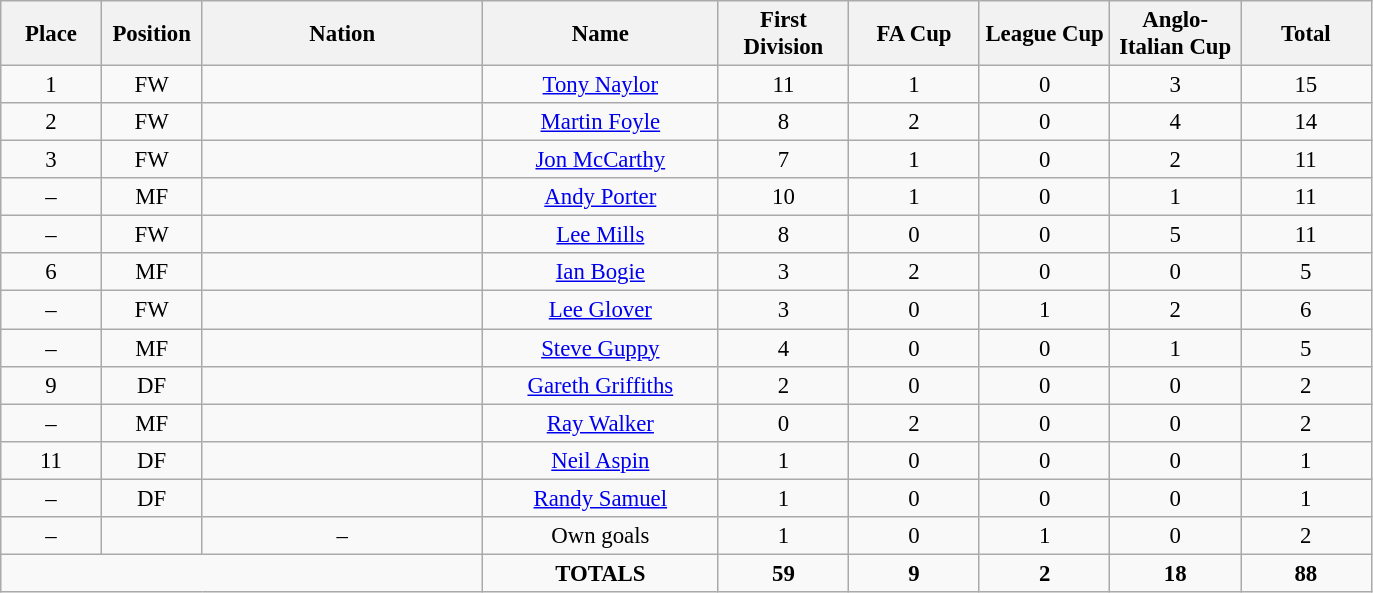<table class="wikitable" style="font-size: 95%; text-align: center;">
<tr>
<th width=60>Place</th>
<th width=60>Position</th>
<th width=180>Nation</th>
<th width=150>Name</th>
<th width=80>First Division</th>
<th width=80>FA Cup</th>
<th width=80>League Cup</th>
<th width=80>Anglo-Italian Cup</th>
<th width=80>Total</th>
</tr>
<tr>
<td>1</td>
<td>FW</td>
<td></td>
<td><a href='#'>Tony Naylor</a></td>
<td>11</td>
<td>1</td>
<td>0</td>
<td>3</td>
<td>15</td>
</tr>
<tr>
<td>2</td>
<td>FW</td>
<td></td>
<td><a href='#'>Martin Foyle</a></td>
<td>8</td>
<td>2</td>
<td>0</td>
<td>4</td>
<td>14</td>
</tr>
<tr>
<td>3</td>
<td>FW</td>
<td></td>
<td><a href='#'>Jon McCarthy</a></td>
<td>7</td>
<td>1</td>
<td>0</td>
<td>2</td>
<td>11</td>
</tr>
<tr>
<td>–</td>
<td>MF</td>
<td></td>
<td><a href='#'>Andy Porter</a></td>
<td>10</td>
<td>1</td>
<td>0</td>
<td>1</td>
<td>11</td>
</tr>
<tr>
<td>–</td>
<td>FW</td>
<td></td>
<td><a href='#'>Lee Mills</a></td>
<td>8</td>
<td>0</td>
<td>0</td>
<td>5</td>
<td>11</td>
</tr>
<tr>
<td>6</td>
<td>MF</td>
<td></td>
<td><a href='#'>Ian Bogie</a></td>
<td>3</td>
<td>2</td>
<td>0</td>
<td>0</td>
<td>5</td>
</tr>
<tr>
<td>–</td>
<td>FW</td>
<td></td>
<td><a href='#'>Lee Glover</a></td>
<td>3</td>
<td>0</td>
<td>1</td>
<td>2</td>
<td>6</td>
</tr>
<tr>
<td>–</td>
<td>MF</td>
<td></td>
<td><a href='#'>Steve Guppy</a></td>
<td>4</td>
<td>0</td>
<td>0</td>
<td>1</td>
<td>5</td>
</tr>
<tr>
<td>9</td>
<td>DF</td>
<td></td>
<td><a href='#'>Gareth Griffiths</a></td>
<td>2</td>
<td>0</td>
<td>0</td>
<td>0</td>
<td>2</td>
</tr>
<tr>
<td>–</td>
<td>MF</td>
<td></td>
<td><a href='#'>Ray Walker</a></td>
<td>0</td>
<td>2</td>
<td>0</td>
<td>0</td>
<td>2</td>
</tr>
<tr>
<td>11</td>
<td>DF</td>
<td></td>
<td><a href='#'>Neil Aspin</a></td>
<td>1</td>
<td>0</td>
<td>0</td>
<td>0</td>
<td>1</td>
</tr>
<tr>
<td>–</td>
<td>DF</td>
<td></td>
<td><a href='#'>Randy Samuel</a></td>
<td>1</td>
<td>0</td>
<td>0</td>
<td>0</td>
<td>1</td>
</tr>
<tr>
<td>–</td>
<td></td>
<td>–</td>
<td>Own goals</td>
<td>1</td>
<td>0</td>
<td>1</td>
<td>0</td>
<td>2</td>
</tr>
<tr>
<td colspan="3"></td>
<td><strong>TOTALS</strong></td>
<td><strong>59</strong></td>
<td><strong>9</strong></td>
<td><strong>2</strong></td>
<td><strong>18</strong></td>
<td><strong>88</strong></td>
</tr>
</table>
